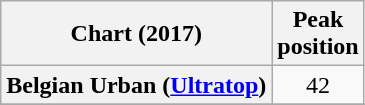<table class="wikitable sortable plainrowheaders" style="text-align:center">
<tr>
<th scope="col">Chart (2017)</th>
<th scope="col">Peak<br>position</th>
</tr>
<tr>
<th scope="row">Belgian Urban (<a href='#'>Ultratop</a>)</th>
<td>42</td>
</tr>
<tr>
</tr>
<tr>
</tr>
<tr>
</tr>
</table>
